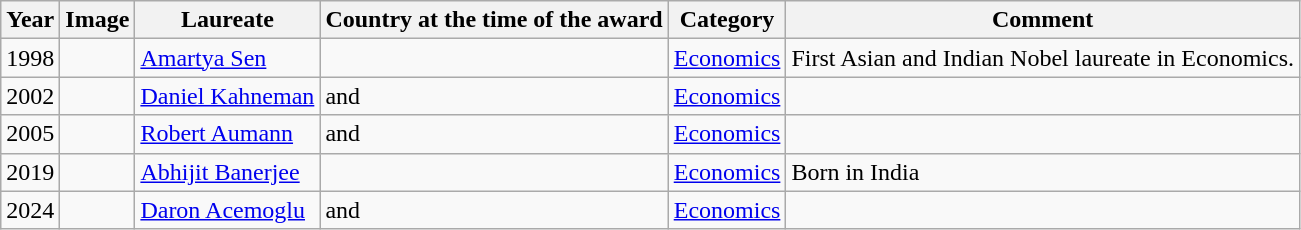<table class="wikitable sortable">
<tr>
<th>Year</th>
<th>Image</th>
<th>Laureate</th>
<th>Country at the time of the award</th>
<th>Category</th>
<th>Comment</th>
</tr>
<tr>
<td>1998</td>
<td></td>
<td><a href='#'>Amartya Sen</a></td>
<td></td>
<td><a href='#'>Economics</a></td>
<td>First Asian and Indian Nobel laureate in Economics.</td>
</tr>
<tr>
<td>2002</td>
<td></td>
<td><a href='#'>Daniel Kahneman</a></td>
<td> and </td>
<td><a href='#'>Economics</a></td>
<td></td>
</tr>
<tr>
<td>2005</td>
<td></td>
<td><a href='#'>Robert Aumann</a></td>
<td> and </td>
<td><a href='#'>Economics</a></td>
<td></td>
</tr>
<tr>
<td>2019</td>
<td></td>
<td><a href='#'>Abhijit Banerjee</a></td>
<td></td>
<td><a href='#'>Economics</a></td>
<td>Born in India</td>
</tr>
<tr>
<td>2024</td>
<td></td>
<td><a href='#'>Daron Acemoglu</a></td>
<td> and </td>
<td><a href='#'>Economics</a></td>
<td></td>
</tr>
</table>
